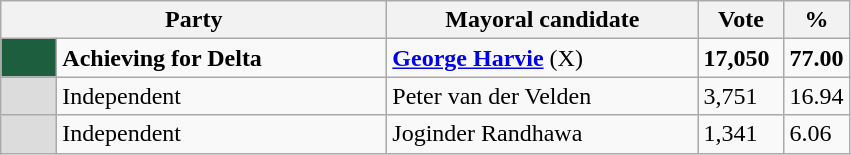<table class="wikitable">
<tr>
<th width="250px" colspan="2">Party</th>
<th width="200px">Mayoral candidate</th>
<th width="50px">Vote</th>
<th width="30px">%</th>
</tr>
<tr>
<td style="background:#1D5E3E;" width="30px"> </td>
<td><strong>Achieving for Delta</strong></td>
<td><strong><a href='#'>George Harvie</a></strong> (X) </td>
<td><strong>17,050</strong></td>
<td><strong>77.00</strong></td>
</tr>
<tr>
<td style="background:gainsboro" width="30px"> </td>
<td>Independent</td>
<td>Peter van der Velden</td>
<td>3,751</td>
<td>16.94</td>
</tr>
<tr>
<td style="background:gainsboro" width="30px"> </td>
<td>Independent</td>
<td>Joginder Randhawa</td>
<td>1,341</td>
<td>6.06</td>
</tr>
</table>
